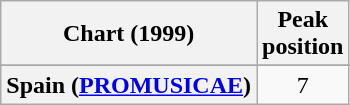<table class="wikitable plainrowheaders" style="text-align:center">
<tr>
<th scope="col">Chart (1999)</th>
<th scope="col">Peak<br>position</th>
</tr>
<tr>
</tr>
<tr>
</tr>
<tr>
<th scope="row">Spain (<a href='#'>PROMUSICAE</a>)</th>
<td>7</td>
</tr>
</table>
